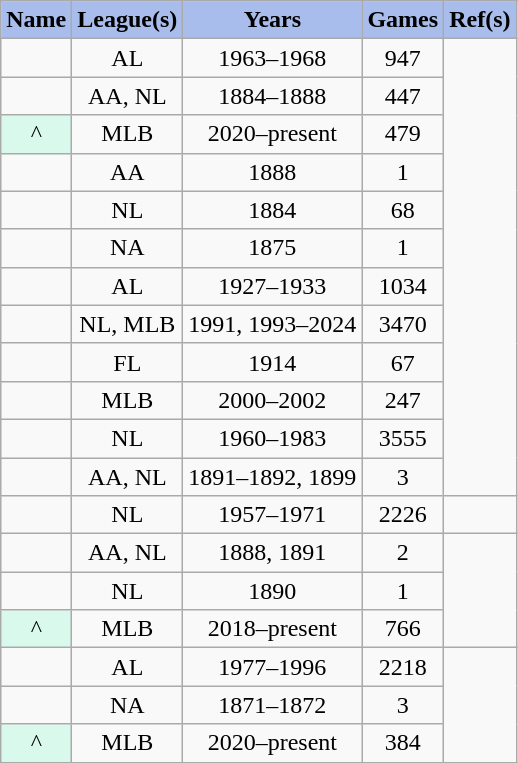<table class="wikitable sortable" style="text-align:center;">
<tr>
<th style="background-color:#a8bdec; color:black;" scope="col">Name</th>
<th style="background-color:#a8bdec; color:black;" scope="col">League(s)</th>
<th style="background-color:#a8bdec; color:black;" scope="col">Years</th>
<th style="background-color:#a8bdec; color:black;" scope="col">Games</th>
<th style="background-color:#a8bdec; color:#black; scope="col" class="unsortable">Ref(s)</th>
</tr>
<tr>
<td></td>
<td>AL</td>
<td>1963–1968</td>
<td>947</td>
<td rowspan=12></td>
</tr>
<tr>
<td></td>
<td>AA, NL</td>
<td>1884–1888</td>
<td>447</td>
</tr>
<tr>
<td style="background:#d9f9ed;">^</td>
<td>MLB</td>
<td>2020–present</td>
<td>479</td>
</tr>
<tr>
<td></td>
<td>AA</td>
<td>1888</td>
<td>1</td>
</tr>
<tr>
<td></td>
<td>NL</td>
<td>1884</td>
<td>68</td>
</tr>
<tr>
<td></td>
<td>NA</td>
<td>1875</td>
<td>1</td>
</tr>
<tr>
<td></td>
<td>AL</td>
<td>1927–1933</td>
<td>1034</td>
</tr>
<tr>
<td></td>
<td>NL, MLB</td>
<td>1991, 1993–2024</td>
<td>3470</td>
</tr>
<tr>
<td></td>
<td>FL</td>
<td>1914</td>
<td>67</td>
</tr>
<tr>
<td></td>
<td>MLB</td>
<td>2000–2002</td>
<td>247</td>
</tr>
<tr>
<td></td>
<td>NL</td>
<td>1960–1983</td>
<td>3555</td>
</tr>
<tr>
<td></td>
<td>AA, NL</td>
<td>1891–1892, 1899</td>
<td>3</td>
</tr>
<tr>
<td></td>
<td>NL</td>
<td>1957–1971</td>
<td>2226</td>
<td></td>
</tr>
<tr>
<td></td>
<td>AA, NL</td>
<td>1888, 1891</td>
<td>2</td>
<td rowspan=3></td>
</tr>
<tr>
<td></td>
<td>NL</td>
<td>1890</td>
<td>1</td>
</tr>
<tr>
<td style="background:#d9f9ed;">^</td>
<td>MLB</td>
<td>2018–present</td>
<td>766</td>
</tr>
<tr>
<td></td>
<td>AL</td>
<td>1977–1996</td>
<td>2218</td>
<td rowspan=3></td>
</tr>
<tr>
<td></td>
<td>NA</td>
<td>1871–1872</td>
<td>3</td>
</tr>
<tr>
<td style="background:#d9f9ed;">^</td>
<td>MLB</td>
<td>2020–present</td>
<td>384</td>
</tr>
</table>
